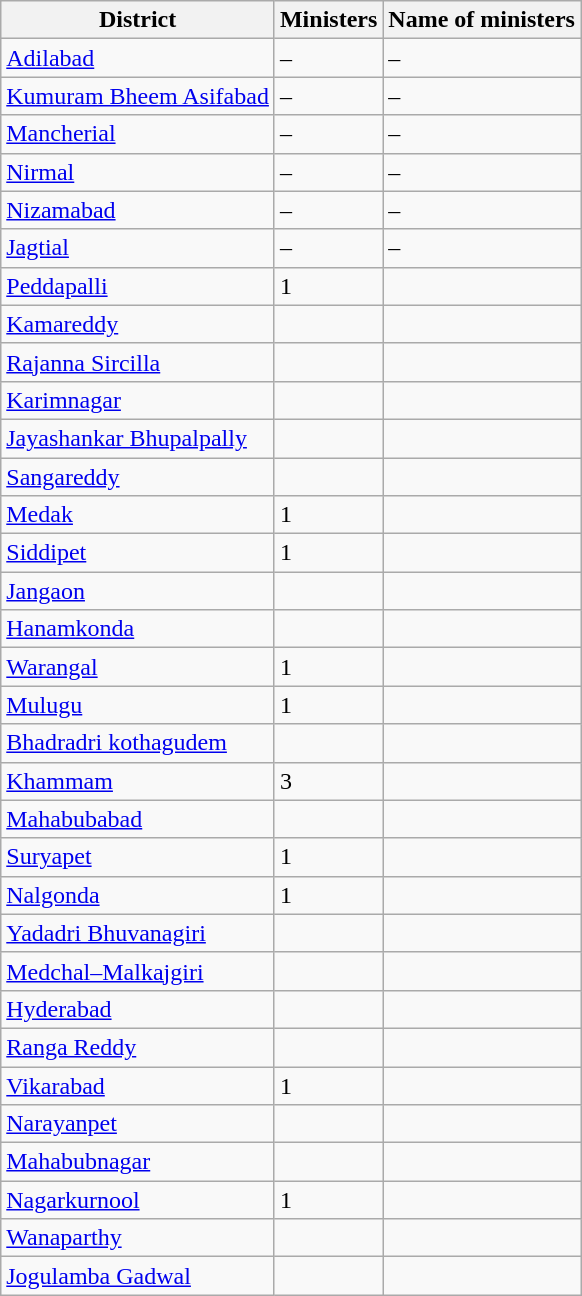<table class="wikitable sortable">
<tr>
<th>District</th>
<th>Ministers</th>
<th>Name of ministers</th>
</tr>
<tr>
<td><a href='#'>Adilabad</a></td>
<td>–</td>
<td>–</td>
</tr>
<tr>
<td><a href='#'>Kumuram Bheem Asifabad</a></td>
<td>–</td>
<td>–</td>
</tr>
<tr>
<td><a href='#'>Mancherial</a></td>
<td>–</td>
<td>–</td>
</tr>
<tr>
<td><a href='#'>Nirmal</a></td>
<td>–</td>
<td>–</td>
</tr>
<tr>
<td><a href='#'>Nizamabad</a></td>
<td>–</td>
<td>–</td>
</tr>
<tr>
<td><a href='#'>Jagtial</a></td>
<td>–</td>
<td>–</td>
</tr>
<tr>
<td><a href='#'>Peddapalli</a></td>
<td>1</td>
<td></td>
</tr>
<tr>
<td><a href='#'>Kamareddy</a></td>
<td></td>
<td></td>
</tr>
<tr>
<td><a href='#'>Rajanna Sircilla</a></td>
<td></td>
<td></td>
</tr>
<tr>
<td><a href='#'>Karimnagar</a></td>
<td></td>
<td></td>
</tr>
<tr>
<td><a href='#'>Jayashankar Bhupalpally</a></td>
<td></td>
<td></td>
</tr>
<tr>
<td><a href='#'>Sangareddy</a></td>
<td></td>
<td></td>
</tr>
<tr>
<td><a href='#'>Medak</a></td>
<td>1</td>
<td></td>
</tr>
<tr>
<td><a href='#'>Siddipet</a></td>
<td>1</td>
<td></td>
</tr>
<tr>
<td><a href='#'>Jangaon</a></td>
<td></td>
<td></td>
</tr>
<tr>
<td><a href='#'>Hanamkonda</a></td>
<td></td>
<td></td>
</tr>
<tr>
<td><a href='#'>Warangal</a></td>
<td>1</td>
<td></td>
</tr>
<tr>
<td><a href='#'>Mulugu</a></td>
<td>1</td>
<td></td>
</tr>
<tr>
<td><a href='#'>Bhadradri kothagudem</a></td>
<td></td>
<td></td>
</tr>
<tr>
<td><a href='#'>Khammam</a></td>
<td>3</td>
<td></td>
</tr>
<tr>
<td><a href='#'>Mahabubabad</a></td>
<td></td>
<td></td>
</tr>
<tr>
<td><a href='#'>Suryapet</a></td>
<td>1</td>
<td></td>
</tr>
<tr>
<td><a href='#'>Nalgonda</a></td>
<td>1</td>
<td></td>
</tr>
<tr>
<td><a href='#'>Yadadri Bhuvanagiri</a></td>
<td></td>
<td></td>
</tr>
<tr>
<td><a href='#'>Medchal–Malkajgiri</a></td>
<td></td>
<td></td>
</tr>
<tr>
<td><a href='#'>Hyderabad</a></td>
<td></td>
<td></td>
</tr>
<tr>
<td><a href='#'>Ranga Reddy</a></td>
<td></td>
<td></td>
</tr>
<tr>
<td><a href='#'>Vikarabad</a></td>
<td>1</td>
<td></td>
</tr>
<tr>
<td><a href='#'>Narayanpet</a></td>
<td></td>
<td></td>
</tr>
<tr>
<td><a href='#'>Mahabubnagar</a></td>
<td></td>
<td></td>
</tr>
<tr>
<td><a href='#'>Nagarkurnool</a></td>
<td>1</td>
<td></td>
</tr>
<tr>
<td><a href='#'>Wanaparthy</a></td>
<td></td>
<td></td>
</tr>
<tr>
<td><a href='#'>Jogulamba Gadwal</a></td>
<td></td>
<td></td>
</tr>
</table>
